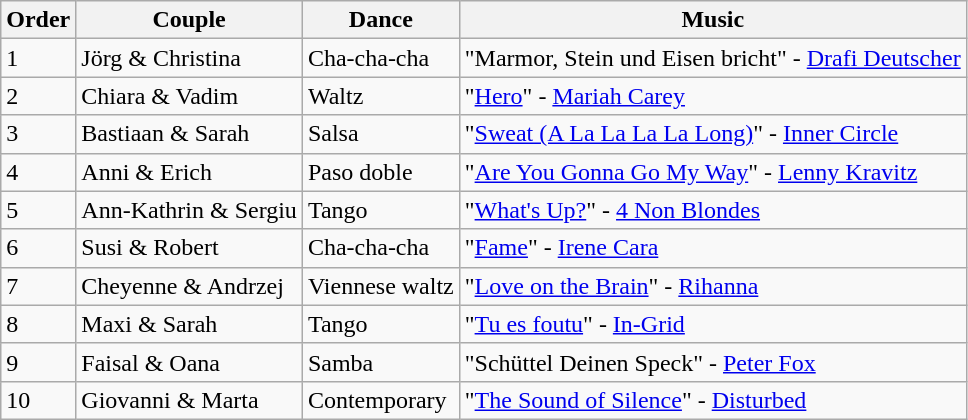<table class="wikitable sortable center">
<tr>
<th>Order</th>
<th>Couple </th>
<th>Dance</th>
<th>Music</th>
</tr>
<tr>
<td>1</td>
<td>Jörg & Christina</td>
<td>Cha-cha-cha</td>
<td>"Marmor, Stein und Eisen bricht" - <a href='#'>Drafi Deutscher</a></td>
</tr>
<tr>
<td>2</td>
<td>Chiara & Vadim</td>
<td>Waltz</td>
<td>"<a href='#'>Hero</a>" - <a href='#'>Mariah Carey</a></td>
</tr>
<tr>
<td>3</td>
<td>Bastiaan & Sarah</td>
<td>Salsa</td>
<td>"<a href='#'>Sweat (A La La La La Long)</a>" - <a href='#'>Inner Circle</a></td>
</tr>
<tr>
<td>4</td>
<td>Anni & Erich</td>
<td>Paso doble</td>
<td>"<a href='#'>Are You Gonna Go My Way</a>" - <a href='#'>Lenny Kravitz</a></td>
</tr>
<tr>
<td>5</td>
<td>Ann-Kathrin & Sergiu</td>
<td>Tango</td>
<td>"<a href='#'>What's Up?</a>" - <a href='#'>4 Non Blondes</a></td>
</tr>
<tr>
<td>6</td>
<td>Susi & Robert</td>
<td>Cha-cha-cha</td>
<td>"<a href='#'>Fame</a>" - <a href='#'>Irene Cara</a></td>
</tr>
<tr>
<td>7</td>
<td>Cheyenne & Andrzej</td>
<td>Viennese waltz</td>
<td>"<a href='#'>Love on the Brain</a>" - <a href='#'>Rihanna</a></td>
</tr>
<tr>
<td>8</td>
<td>Maxi & Sarah</td>
<td>Tango</td>
<td>"<a href='#'>Tu es foutu</a>" - <a href='#'>In-Grid</a></td>
</tr>
<tr>
<td>9</td>
<td>Faisal & Oana</td>
<td>Samba</td>
<td>"Schüttel Deinen Speck" - <a href='#'>Peter Fox</a></td>
</tr>
<tr>
<td>10</td>
<td>Giovanni & Marta</td>
<td>Contemporary</td>
<td>"<a href='#'>The Sound of Silence</a>" - <a href='#'>Disturbed</a></td>
</tr>
</table>
